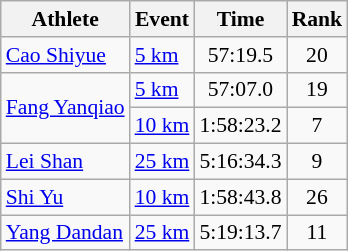<table class="wikitable" style="font-size:90%;">
<tr>
<th>Athlete</th>
<th>Event</th>
<th>Time</th>
<th>Rank</th>
</tr>
<tr align=center>
<td align=left><a href='#'>Cao Shiyue</a></td>
<td align=left><a href='#'>5 km</a></td>
<td>57:19.5</td>
<td>20</td>
</tr>
<tr align=center>
<td align=left rowspan=2><a href='#'>Fang Yanqiao</a></td>
<td align=left><a href='#'>5 km</a></td>
<td>57:07.0</td>
<td>19</td>
</tr>
<tr align=center>
<td align=left><a href='#'>10 km</a></td>
<td>1:58:23.2</td>
<td>7</td>
</tr>
<tr align=center>
<td align=left><a href='#'>Lei Shan</a></td>
<td align=left><a href='#'>25 km</a></td>
<td>5:16:34.3</td>
<td>9</td>
</tr>
<tr align=center>
<td align=left><a href='#'>Shi Yu</a></td>
<td align=left><a href='#'>10 km</a></td>
<td>1:58:43.8</td>
<td>26</td>
</tr>
<tr align=center>
<td align=left><a href='#'>Yang Dandan</a></td>
<td align=left><a href='#'>25 km</a></td>
<td>5:19:13.7</td>
<td>11</td>
</tr>
</table>
